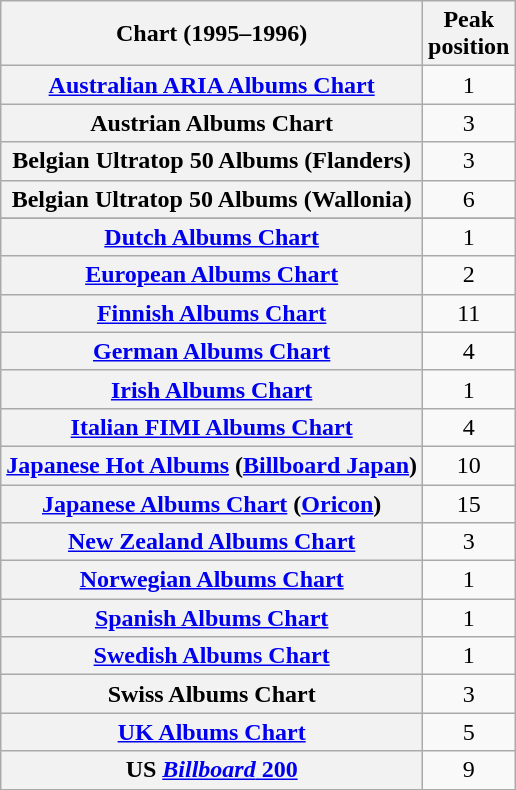<table class="wikitable sortable plainrowheaders" style="text-align:center">
<tr>
<th scope="col">Chart (1995–1996)</th>
<th scope="col">Peak<br> position</th>
</tr>
<tr>
<th scope="row"><a href='#'>Australian ARIA Albums Chart</a></th>
<td>1</td>
</tr>
<tr>
<th scope="row">Austrian Albums Chart</th>
<td>3</td>
</tr>
<tr>
<th scope="row">Belgian Ultratop 50 Albums (Flanders)</th>
<td>3</td>
</tr>
<tr>
<th scope="row">Belgian Ultratop 50 Albums (Wallonia)</th>
<td>6</td>
</tr>
<tr>
</tr>
<tr>
<th scope="row"><a href='#'>Dutch Albums Chart</a></th>
<td>1</td>
</tr>
<tr>
<th scope="row"><a href='#'>European Albums Chart</a></th>
<td>2</td>
</tr>
<tr>
<th scope="row"><a href='#'>Finnish Albums Chart</a></th>
<td>11</td>
</tr>
<tr>
<th scope="row"><a href='#'>German Albums Chart</a></th>
<td>4</td>
</tr>
<tr>
<th scope="row"><a href='#'>Irish Albums Chart</a></th>
<td>1</td>
</tr>
<tr>
<th scope="row"><a href='#'>Italian FIMI Albums Chart</a></th>
<td>4</td>
</tr>
<tr>
<th scope="row"><a href='#'>Japanese Hot Albums</a> (<a href='#'>Billboard Japan</a>)</th>
<td>10</td>
</tr>
<tr>
<th scope="row"><a href='#'>Japanese Albums Chart</a> (<a href='#'>Oricon</a>)</th>
<td>15</td>
</tr>
<tr>
<th scope="row"><a href='#'>New Zealand Albums Chart</a></th>
<td>3</td>
</tr>
<tr>
<th scope="row"><a href='#'>Norwegian Albums Chart</a></th>
<td>1</td>
</tr>
<tr>
<th scope="row"><a href='#'>Spanish Albums Chart</a></th>
<td>1</td>
</tr>
<tr>
<th scope="row"><a href='#'>Swedish Albums Chart</a></th>
<td>1</td>
</tr>
<tr>
<th scope="row">Swiss Albums Chart</th>
<td>3</td>
</tr>
<tr>
<th scope="row"><a href='#'>UK Albums Chart</a></th>
<td>5</td>
</tr>
<tr>
<th scope="row">US <a href='#'><em>Billboard</em> 200</a></th>
<td>9</td>
</tr>
</table>
